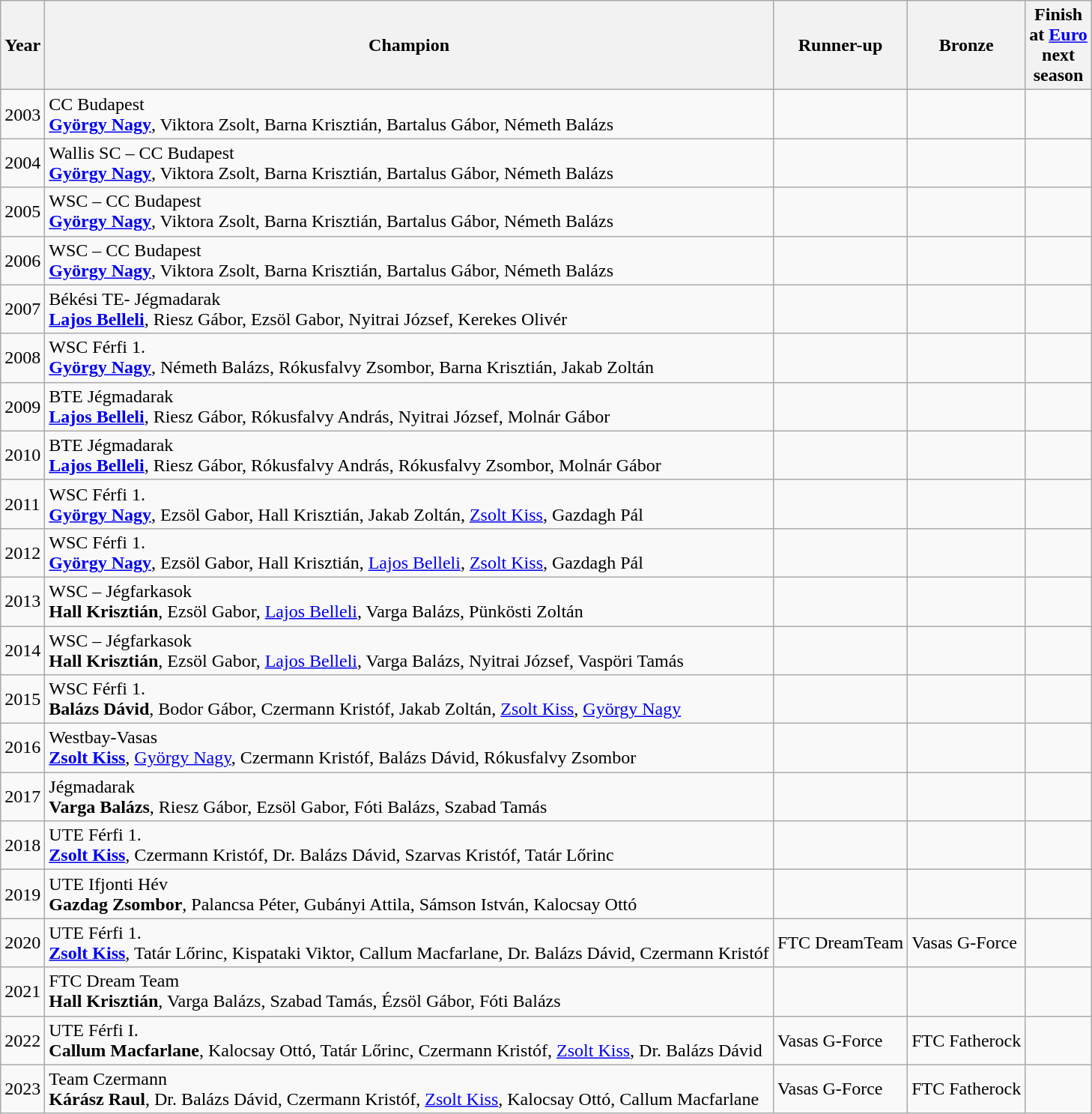<table class="wikitable" border="1">
<tr>
<th>Year</th>
<th>Champion</th>
<th>Runner-up</th>
<th>Bronze</th>
<th>Finish<br>at <a href='#'>Euro</a><br>next<br>season</th>
</tr>
<tr>
<td>2003</td>
<td>CC Budapest<br><strong><a href='#'>György Nagy</a></strong>, Viktora Zsolt, Barna Krisztián, Bartalus Gábor, Németh Balázs</td>
<td></td>
<td></td>
<td></td>
</tr>
<tr>
<td>2004</td>
<td>Wallis SC – CC Budapest<br><strong><a href='#'>György Nagy</a></strong>, Viktora Zsolt, Barna Krisztián, Bartalus Gábor, Németh Balázs</td>
<td></td>
<td></td>
<td></td>
</tr>
<tr>
<td>2005</td>
<td>WSC – CC Budapest<br><strong><a href='#'>György Nagy</a></strong>, Viktora Zsolt, Barna Krisztián, Bartalus Gábor, Németh Balázs</td>
<td></td>
<td></td>
<td></td>
</tr>
<tr>
<td>2006</td>
<td>WSC – CC Budapest<br><strong><a href='#'>György Nagy</a></strong>, Viktora Zsolt, Barna Krisztián, Bartalus Gábor, Németh Balázs</td>
<td></td>
<td></td>
<td></td>
</tr>
<tr>
<td>2007</td>
<td>Békési TE- Jégmadarak<br><strong><a href='#'>Lajos Belleli</a></strong>, Riesz Gábor, Ezsöl Gabor, Nyitrai József, Kerekes Olivér</td>
<td></td>
<td></td>
<td></td>
</tr>
<tr>
<td>2008</td>
<td>WSC Férfi 1.<br><strong><a href='#'>György Nagy</a></strong>, Németh Balázs, Rókusfalvy Zsombor, Barna Krisztián, Jakab Zoltán</td>
<td></td>
<td></td>
<td></td>
</tr>
<tr>
<td>2009</td>
<td>BTE Jégmadarak<br><strong><a href='#'>Lajos Belleli</a></strong>, Riesz Gábor, Rókusfalvy András, Nyitrai József, Molnár Gábor</td>
<td></td>
<td></td>
<td></td>
</tr>
<tr>
<td>2010</td>
<td>BTE Jégmadarak<br><strong><a href='#'>Lajos Belleli</a></strong>, Riesz Gábor, Rókusfalvy András, Rókusfalvy Zsombor, Molnár Gábor</td>
<td></td>
<td></td>
<td></td>
</tr>
<tr>
<td>2011</td>
<td>WSC Férfi 1.<br><strong><a href='#'>György Nagy</a></strong>, Ezsöl Gabor, Hall Krisztián, Jakab Zoltán, <a href='#'>Zsolt Kiss</a>, Gazdagh Pál</td>
<td></td>
<td></td>
<td></td>
</tr>
<tr>
<td>2012</td>
<td>WSC Férfi 1.<br><strong><a href='#'>György Nagy</a></strong>, Ezsöl Gabor, Hall Krisztián, <a href='#'>Lajos Belleli</a>, <a href='#'>Zsolt Kiss</a>, Gazdagh Pál</td>
<td></td>
<td></td>
<td></td>
</tr>
<tr>
<td>2013</td>
<td>WSC – Jégfarkasok<br><strong>Hall Krisztián</strong>, Ezsöl Gabor, <a href='#'>Lajos Belleli</a>, Varga Balázs, Pünkösti Zoltán</td>
<td></td>
<td></td>
<td></td>
</tr>
<tr>
<td>2014</td>
<td>WSC – Jégfarkasok<br><strong>Hall Krisztián</strong>, Ezsöl Gabor, <a href='#'>Lajos Belleli</a>, Varga Balázs, Nyitrai József, Vaspöri Tamás</td>
<td></td>
<td></td>
<td></td>
</tr>
<tr>
<td>2015</td>
<td>WSC Férfi 1.<br><strong>Balázs Dávid</strong>, Bodor Gábor, Czermann Kristóf, Jakab Zoltán, <a href='#'>Zsolt Kiss</a>, <a href='#'>György Nagy</a></td>
<td></td>
<td></td>
<td></td>
</tr>
<tr>
<td>2016</td>
<td>Westbay-Vasas<br><strong><a href='#'>Zsolt Kiss</a></strong>, <a href='#'>György Nagy</a>, Czermann Kristóf, Balázs Dávid, Rókusfalvy Zsombor</td>
<td></td>
<td></td>
<td></td>
</tr>
<tr>
<td>2017</td>
<td>Jégmadarak<br><strong>Varga Balázs</strong>, Riesz Gábor, Ezsöl Gabor, Fóti Balázs, Szabad Tamás</td>
<td></td>
<td></td>
<td></td>
</tr>
<tr>
<td>2018</td>
<td>UTE Férfi 1.<br><strong><a href='#'>Zsolt Kiss</a></strong>, Czermann Kristóf, Dr. Balázs Dávid, Szarvas Kristóf, Tatár Lőrinc</td>
<td></td>
<td></td>
<td></td>
</tr>
<tr>
<td>2019</td>
<td>UTE Ifjonti Hév<br><strong>Gazdag Zsombor</strong>, Palancsa Péter, Gubányi Attila, Sámson István, Kalocsay Ottó</td>
<td></td>
<td></td>
<td></td>
</tr>
<tr>
<td>2020</td>
<td>UTE Férfi 1.<br><strong><a href='#'>Zsolt Kiss</a></strong>, Tatár Lőrinc, Kispataki Viktor, Callum Macfarlane, Dr. Balázs Dávid, Czermann Kristóf</td>
<td>FTC DreamTeam</td>
<td>Vasas G-Force</td>
<td></td>
</tr>
<tr>
<td>2021</td>
<td>FTC Dream Team<br><strong>Hall Krisztián</strong>, Varga Balázs, Szabad Tamás, Ézsöl Gábor, Fóti Balázs</td>
<td></td>
<td></td>
<td></td>
</tr>
<tr>
<td>2022</td>
<td>UTE Férfi I.<br><strong>Callum Macfarlane</strong>, Kalocsay Ottó, Tatár Lőrinc, Czermann Kristóf, <a href='#'>Zsolt Kiss</a>, Dr. Balázs Dávid</td>
<td>Vasas G-Force</td>
<td>FTC Fatherock</td>
<td></td>
</tr>
<tr>
<td>2023</td>
<td>Team Czermann<br><strong>Kárász Raul</strong>, Dr. Balázs Dávid, Czermann Kristóf, <a href='#'>Zsolt Kiss</a>, Kalocsay Ottó, Callum Macfarlane</td>
<td>Vasas G-Force</td>
<td>FTC Fatherock</td>
<td></td>
</tr>
</table>
